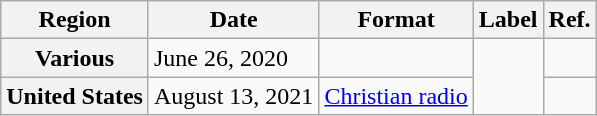<table class="wikitable plainrowheaders">
<tr>
<th scope="col">Region</th>
<th scope="col">Date</th>
<th scope="col">Format</th>
<th scope="col">Label</th>
<th scope="col">Ref.</th>
</tr>
<tr>
<th scope="row">Various</th>
<td>June 26, 2020</td>
<td></td>
<td rowspan="2"></td>
<td></td>
</tr>
<tr>
<th scope="row">United States</th>
<td>August 13, 2021</td>
<td><a href='#'>Christian radio</a></td>
<td></td>
</tr>
</table>
